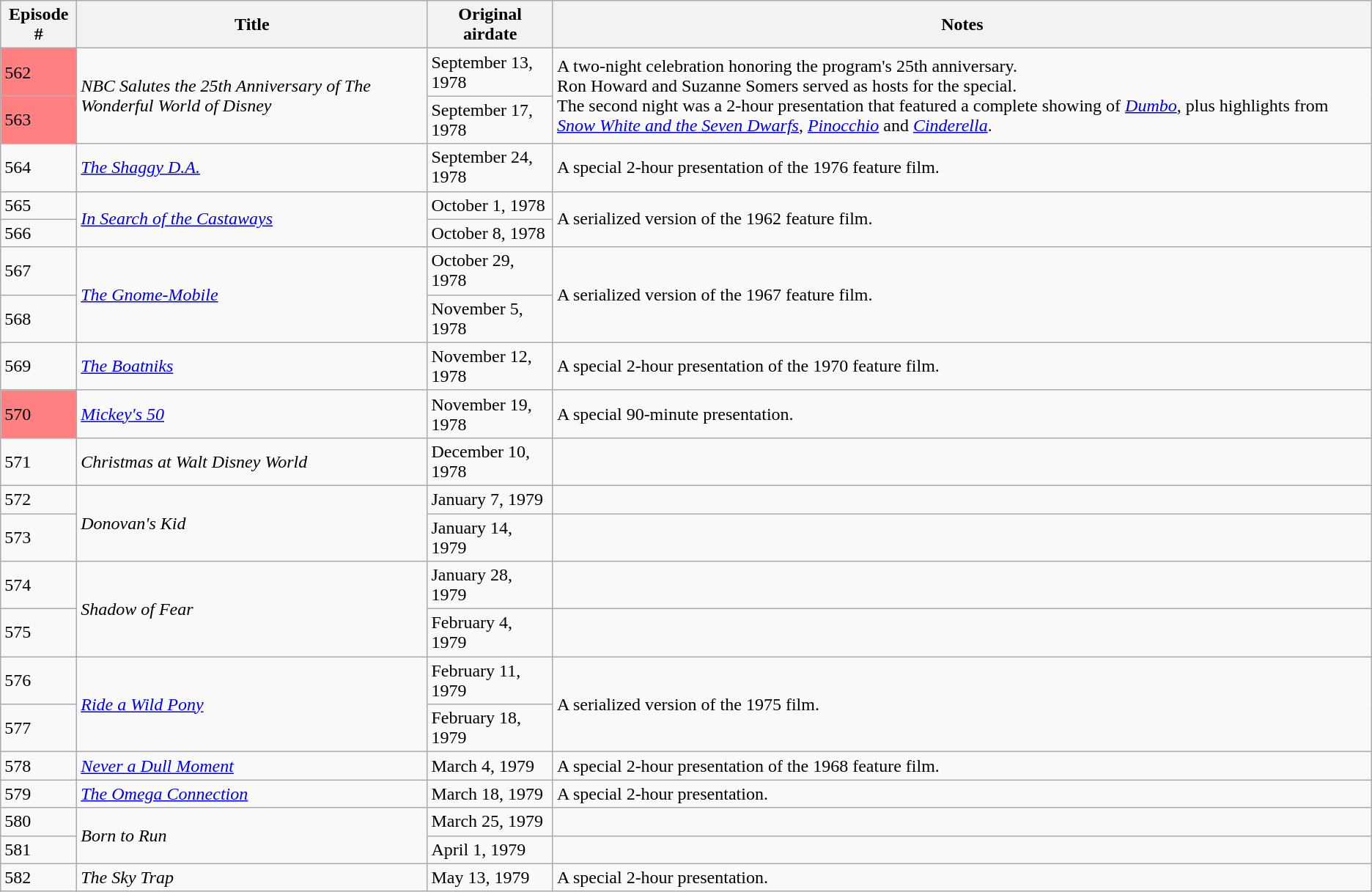<table class="wikitable sortable">
<tr>
<th>Episode #</th>
<th>Title</th>
<th>Original airdate</th>
<th>Notes</th>
</tr>
<tr>
<td style="background:#ff8080;">562</td>
<td rowspan="2"><em>NBC Salutes the 25th Anniversary of The Wonderful World of Disney</em></td>
<td>September 13, 1978</td>
<td rowspan="2">A two-night celebration honoring the program's 25th anniversary.<br>Ron Howard and Suzanne Somers served as hosts for the special.<br>The second night was a 2-hour presentation that featured a complete showing of <em><a href='#'>Dumbo</a></em>, plus highlights from <em><a href='#'>Snow White and the Seven Dwarfs</a></em>, <em><a href='#'>Pinocchio</a></em> and <em><a href='#'>Cinderella</a></em>.</td>
</tr>
<tr>
<td style="background:#ff8080;">563</td>
<td>September 17, 1978</td>
</tr>
<tr>
<td>564</td>
<td><em><a href='#'>The Shaggy D.A.</a></em></td>
<td>September 24, 1978</td>
<td>A special 2-hour presentation of the 1976 feature film.</td>
</tr>
<tr>
<td>565</td>
<td rowspan="2"><em><a href='#'>In Search of the Castaways</a></em></td>
<td>October 1, 1978</td>
<td rowspan="2">A serialized version of the 1962 feature film.</td>
</tr>
<tr>
<td>566</td>
<td>October 8, 1978</td>
</tr>
<tr>
<td>567</td>
<td rowspan="2"><em><a href='#'>The Gnome-Mobile</a></em></td>
<td>October 29, 1978</td>
<td rowspan="2">A serialized version of the 1967 feature film.</td>
</tr>
<tr>
<td>568</td>
<td>November 5, 1978</td>
</tr>
<tr>
<td>569</td>
<td><em><a href='#'>The Boatniks</a></em></td>
<td>November 12, 1978</td>
<td>A special 2-hour presentation of the 1970 feature film.</td>
</tr>
<tr>
<td style="background:#ff8080;">570</td>
<td><em><a href='#'>Mickey's 50</a></em></td>
<td>November 19, 1978</td>
<td>A special 90-minute presentation.</td>
</tr>
<tr>
<td>571</td>
<td><em>Christmas at Walt Disney World</em></td>
<td>December 10, 1978</td>
<td></td>
</tr>
<tr>
<td>572</td>
<td rowspan="2"><em>Donovan's Kid</em></td>
<td>January 7, 1979</td>
<td></td>
</tr>
<tr>
<td>573</td>
<td>January 14, 1979</td>
<td></td>
</tr>
<tr>
<td>574</td>
<td rowspan="2"><em>Shadow of Fear</em></td>
<td>January 28, 1979</td>
<td></td>
</tr>
<tr>
<td>575</td>
<td>February 4, 1979</td>
<td></td>
</tr>
<tr>
<td>576</td>
<td rowspan="2"><em><a href='#'>Ride a Wild Pony</a></em></td>
<td>February 11, 1979</td>
<td rowspan="2">A serialized version of the 1975 film.</td>
</tr>
<tr>
<td>577</td>
<td>February 18, 1979</td>
</tr>
<tr>
<td>578</td>
<td><em><a href='#'>Never a Dull Moment</a></em></td>
<td>March 4, 1979</td>
<td>A special 2-hour presentation of the 1968 feature film.</td>
</tr>
<tr>
<td>579</td>
<td><em><a href='#'>The Omega Connection</a></em></td>
<td>March 18, 1979</td>
<td>A special 2-hour presentation.</td>
</tr>
<tr>
<td>580</td>
<td rowspan="2"><em>Born to Run </em></td>
<td>March 25, 1979</td>
<td></td>
</tr>
<tr>
<td>581</td>
<td>April 1, 1979</td>
<td></td>
</tr>
<tr>
<td>582</td>
<td><em>The Sky Trap</em></td>
<td>May 13, 1979</td>
<td>A special 2-hour presentation.</td>
</tr>
</table>
